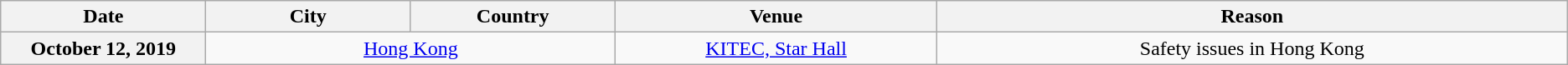<table class="wikitable plainrowheaders" style="text-align: center;">
<tr>
<th scope="col" style="width:10em;">Date</th>
<th scope="col" style="width:10em;">City</th>
<th scope="col" style="width:10em;">Country</th>
<th scope="col" style="width:16em;">Venue</th>
<th scope="col" style="width:32em;">Reason</th>
</tr>
<tr>
<th scope="row" style="text-align:center;">October 12, 2019</th>
<td colspan="2"><a href='#'>Hong Kong</a></td>
<td><a href='#'>KITEC, Star Hall</a></td>
<td>Safety issues in Hong Kong</td>
</tr>
</table>
